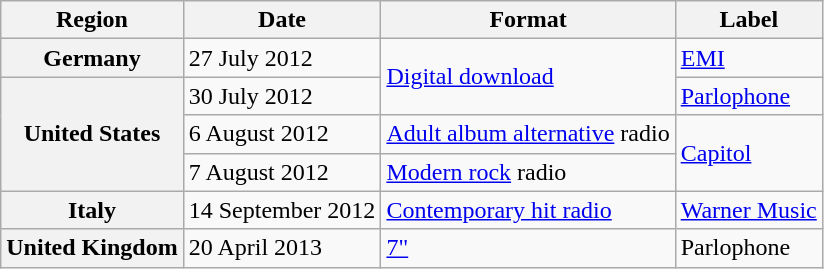<table class="wikitable plainrowheaders">
<tr>
<th scope="col">Region</th>
<th scope="col">Date</th>
<th scope="col">Format</th>
<th scope="col">Label</th>
</tr>
<tr>
<th scope="row">Germany</th>
<td>27 July 2012</td>
<td rowspan="2"><a href='#'>Digital download</a></td>
<td><a href='#'>EMI</a></td>
</tr>
<tr>
<th scope="row" rowspan="3">United States</th>
<td>30 July 2012</td>
<td><a href='#'>Parlophone</a></td>
</tr>
<tr>
<td>6 August 2012</td>
<td><a href='#'>Adult album alternative</a> radio</td>
<td rowspan="2"><a href='#'>Capitol</a></td>
</tr>
<tr>
<td>7 August 2012</td>
<td><a href='#'>Modern rock</a> radio</td>
</tr>
<tr>
<th scope="row">Italy</th>
<td rowspan="1">14 September 2012</td>
<td><a href='#'>Contemporary hit radio</a></td>
<td><a href='#'>Warner Music</a></td>
</tr>
<tr>
<th scope="row">United Kingdom</th>
<td>20 April 2013</td>
<td><a href='#'>7"</a></td>
<td>Parlophone</td>
</tr>
</table>
